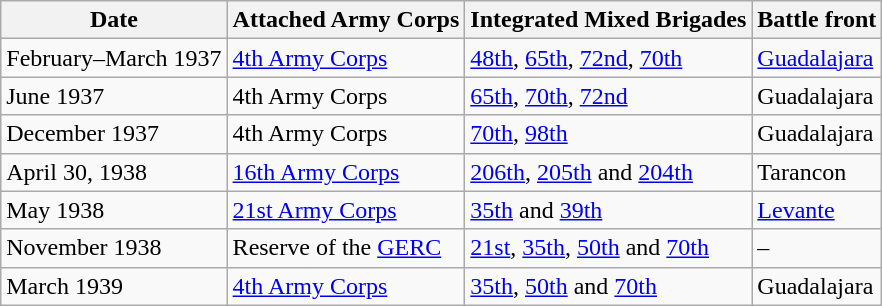<table class = "wikitable">
<tr>
<th>Date</th>
<th>Attached Army Corps</th>
<th>Integrated Mixed Brigades</th>
<th>Battle front</th>
</tr>
<tr>
<td>February–March 1937</td>
<td><a href='#'>4th Army Corps</a></td>
<td><a href='#'>48th</a>, <a href='#'>65th</a>, <a href='#'>72nd</a>, <a href='#'>70th</a></td>
<td><a href='#'>Guadalajara</a></td>
</tr>
<tr>
<td>June 1937</td>
<td>4th Army Corps</td>
<td><a href='#'>65th</a>, <a href='#'>70th</a>, <a href='#'>72nd</a></td>
<td>Guadalajara</td>
</tr>
<tr>
<td>December 1937</td>
<td>4th Army Corps</td>
<td><a href='#'>70th</a>, <a href='#'>98th</a></td>
<td>Guadalajara</td>
</tr>
<tr>
<td>April 30, 1938</td>
<td><a href='#'>16th Army Corps</a></td>
<td><a href='#'>206th</a>, <a href='#'>205th</a> and <a href='#'>204th</a></td>
<td>Tarancon</td>
</tr>
<tr>
<td>May 1938</td>
<td><a href='#'>21st Army Corps</a></td>
<td><a href='#'>35th</a> and <a href='#'>39th</a></td>
<td><a href='#'>Levante</a></td>
</tr>
<tr>
<td>November 1938</td>
<td>Reserve of the <a href='#'>GERC</a></td>
<td><a href='#'>21st</a>, <a href='#'>35th</a>, <a href='#'>50th</a> and <a href='#'>70th</a></td>
<td>–</td>
</tr>
<tr>
<td>March 1939</td>
<td><a href='#'>4th Army Corps</a></td>
<td><a href='#'>35th</a>, <a href='#'>50th</a> and <a href='#'>70th</a></td>
<td>Guadalajara</td>
</tr>
</table>
